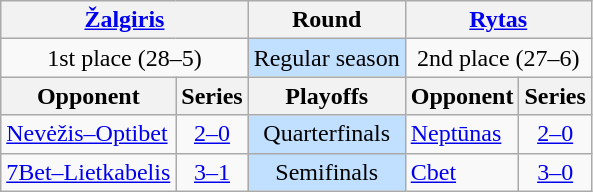<table class="wikitable" style="text-align:center;">
<tr>
<th colspan="2"><a href='#'>Žalgiris</a></th>
<th>Round</th>
<th colspan="2"><a href='#'>Rytas</a></th>
</tr>
<tr>
<td colspan="2" style="valign:top;">1st place (28–5)</td>
<td style="background:#c1e0ff;">Regular season</td>
<td colspan="2" style="valign:top;">2nd place (27–6)</td>
</tr>
<tr>
<th>Opponent</th>
<th>Series</th>
<th>Playoffs</th>
<th>Opponent</th>
<th>Series</th>
</tr>
<tr>
<td style="text-align:left;"><a href='#'>Nevėžis–Optibet</a></td>
<td><a href='#'>2–0</a></td>
<td style="background:#c1e0ff;">Quarterfinals</td>
<td style="text-align:left;"><a href='#'>Neptūnas</a></td>
<td><a href='#'>2–0</a></td>
</tr>
<tr>
<td style="text-align:left;"><a href='#'>7Bet–Lietkabelis</a></td>
<td><a href='#'>3–1</a></td>
<td style="background:#c1e0ff;">Semifinals</td>
<td style="text-align:left;"><a href='#'>Cbet</a></td>
<td><a href='#'>3–0</a></td>
</tr>
</table>
